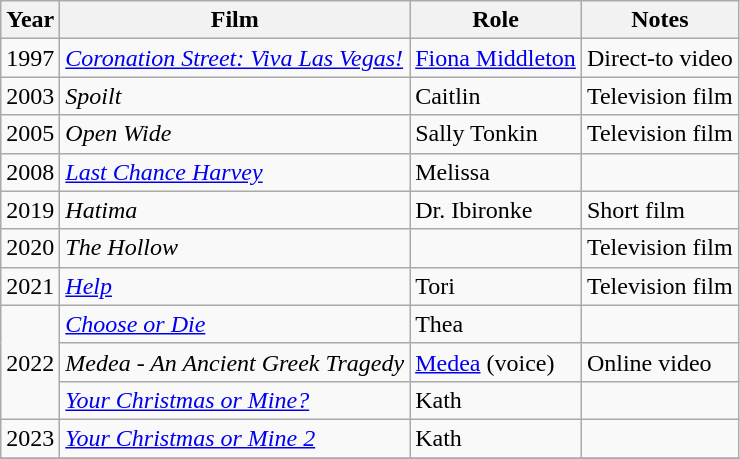<table class="wikitable">
<tr>
<th>Year</th>
<th>Film</th>
<th>Role</th>
<th>Notes</th>
</tr>
<tr>
<td>1997</td>
<td><em><a href='#'>Coronation Street: Viva Las Vegas!</a></em></td>
<td><a href='#'>Fiona Middleton</a></td>
<td>Direct-to video</td>
</tr>
<tr>
<td>2003</td>
<td><em>Spoilt</em></td>
<td>Caitlin</td>
<td>Television film</td>
</tr>
<tr>
<td>2005</td>
<td><em>Open Wide</em></td>
<td>Sally Tonkin</td>
<td>Television film</td>
</tr>
<tr>
<td>2008</td>
<td><em><a href='#'>Last Chance Harvey</a></em></td>
<td>Melissa</td>
<td></td>
</tr>
<tr>
<td>2019</td>
<td><em>Hatima</em></td>
<td>Dr. Ibironke</td>
<td>Short film</td>
</tr>
<tr>
<td>2020</td>
<td><em>The Hollow</em></td>
<td></td>
<td>Television film</td>
</tr>
<tr>
<td>2021</td>
<td><em><a href='#'>Help</a></em></td>
<td>Tori</td>
<td>Television film</td>
</tr>
<tr>
<td rowspan="3">2022</td>
<td><em><a href='#'>Choose or Die</a></em></td>
<td>Thea</td>
<td></td>
</tr>
<tr>
<td><em>Medea - An Ancient Greek Tragedy</em></td>
<td><a href='#'>Medea</a> (voice)</td>
<td>Online video</td>
</tr>
<tr>
<td><em><a href='#'>Your Christmas or Mine?</a></em></td>
<td>Kath</td>
<td></td>
</tr>
<tr>
<td>2023</td>
<td><em><a href='#'>Your Christmas or Mine 2</a></em></td>
<td>Kath</td>
<td></td>
</tr>
<tr>
</tr>
</table>
